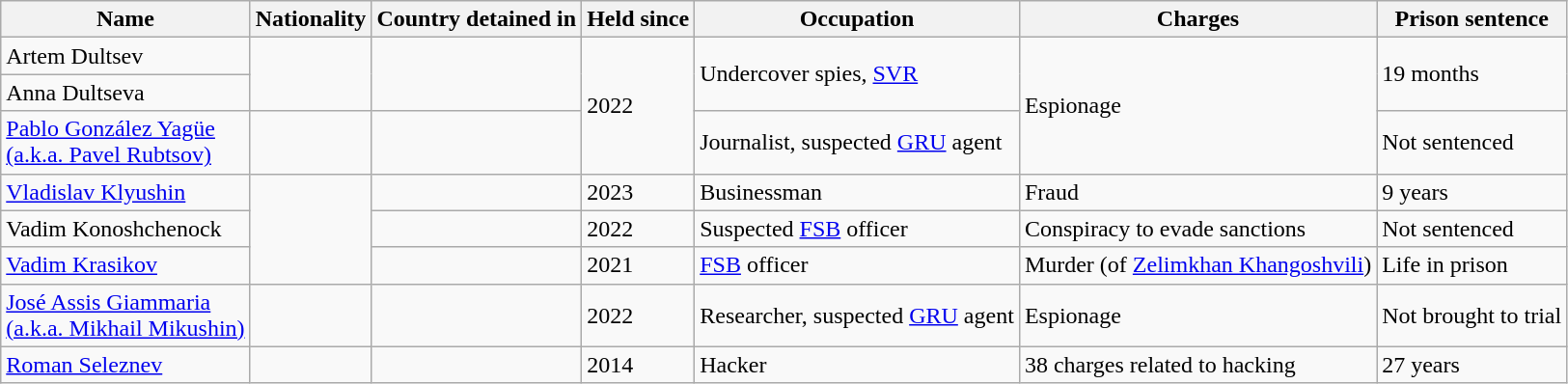<table class="wikitable sortable">
<tr>
<th>Name</th>
<th>Nationality</th>
<th>Country detained in</th>
<th>Held since</th>
<th>Occupation</th>
<th>Charges</th>
<th>Prison sentence</th>
</tr>
<tr>
<td>Artem Dultsev</td>
<td rowspan=2></td>
<td rowspan=2></td>
<td rowspan="3">2022</td>
<td rowspan=2>Undercover spies, <a href='#'>SVR</a></td>
<td rowspan="3">Espionage</td>
<td rowspan=2>19 months</td>
</tr>
<tr>
<td>Anna Dultseva</td>
</tr>
<tr>
<td><a href='#'>Pablo González Yagüe<br>(a.k.a. Pavel Rubtsov)</a></td>
<td><br></td>
<td></td>
<td>Journalist, suspected <a href='#'>GRU</a> agent</td>
<td>Not sentenced</td>
</tr>
<tr>
<td><a href='#'>Vladislav Klyushin</a></td>
<td rowspan="3"></td>
<td></td>
<td>2023</td>
<td>Businessman</td>
<td>Fraud</td>
<td>9 years</td>
</tr>
<tr>
<td>Vadim Konoshchenock</td>
<td><br></td>
<td>2022</td>
<td>Suspected <a href='#'>FSB</a> officer</td>
<td>Conspiracy to evade sanctions</td>
<td>Not sentenced</td>
</tr>
<tr>
<td><a href='#'>Vadim Krasikov</a></td>
<td></td>
<td>2021</td>
<td><a href='#'>FSB</a> officer</td>
<td>Murder (of <a href='#'>Zelimkhan Khangoshvili</a>)</td>
<td>Life in prison</td>
</tr>
<tr>
<td><a href='#'>José Assis Giammaria<br>(a.k.a. Mikhail Mikushin)</a></td>
<td><br></td>
<td></td>
<td>2022</td>
<td>Researcher, suspected <a href='#'>GRU</a> agent</td>
<td>Espionage</td>
<td>Not brought to trial</td>
</tr>
<tr>
<td><a href='#'>Roman Seleznev</a></td>
<td></td>
<td><br></td>
<td>2014</td>
<td>Hacker</td>
<td>38 charges related to hacking</td>
<td>27 years</td>
</tr>
</table>
